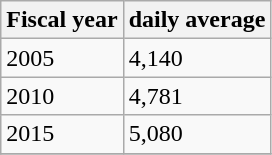<table class="wikitable">
<tr>
<th>Fiscal year</th>
<th>daily average</th>
</tr>
<tr>
<td>2005</td>
<td>4,140</td>
</tr>
<tr>
<td>2010</td>
<td>4,781</td>
</tr>
<tr>
<td>2015</td>
<td>5,080</td>
</tr>
<tr>
</tr>
</table>
